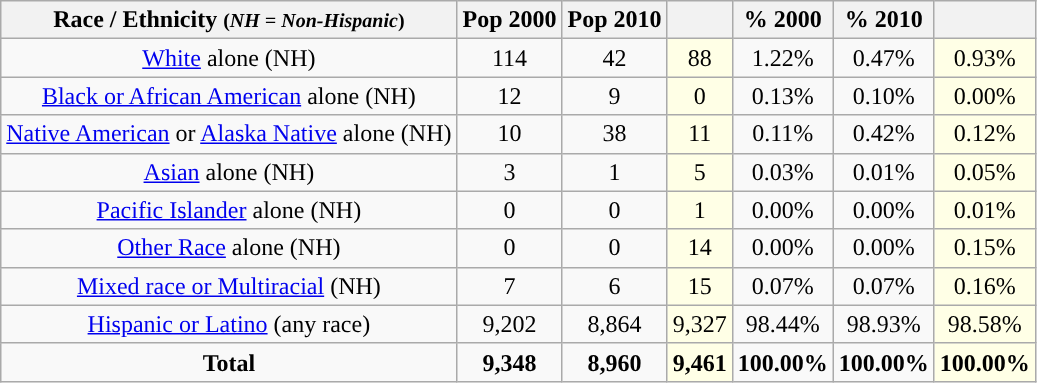<table class="wikitable" style="text-align:center;">
<tr>
<th>Race / Ethnicity <small>(<em>NH = Non-Hispanic</em>)</small></th>
<th>Pop 2000</th>
<th>Pop 2010</th>
<th></th>
<th>% 2000</th>
<th>% 2010</th>
<th></th>
</tr>
<tr>
<td><a href='#'>White</a> alone (NH)</td>
<td>114</td>
<td>42</td>
<td style='background: #ffffe6;'>88</td>
<td>1.22%</td>
<td>0.47%</td>
<td style='background: #ffffe6;'>0.93%</td>
</tr>
<tr>
<td><a href='#'>Black or African American</a> alone (NH)</td>
<td>12</td>
<td>9</td>
<td style='background: #ffffe6;'>0</td>
<td>0.13%</td>
<td>0.10%</td>
<td style='background: #ffffe6;'>0.00%</td>
</tr>
<tr>
<td><a href='#'>Native American</a> or <a href='#'>Alaska Native</a> alone (NH)</td>
<td>10</td>
<td>38</td>
<td style='background: #ffffe6;'>11</td>
<td>0.11%</td>
<td>0.42%</td>
<td style='background: #ffffe6;'>0.12%</td>
</tr>
<tr>
<td><a href='#'>Asian</a> alone (NH)</td>
<td>3</td>
<td>1</td>
<td style='background: #ffffe6;'>5</td>
<td>0.03%</td>
<td>0.01%</td>
<td style='background: #ffffe6;'>0.05%</td>
</tr>
<tr>
<td><a href='#'>Pacific Islander</a> alone (NH)</td>
<td>0</td>
<td>0</td>
<td style='background: #ffffe6;'>1</td>
<td>0.00%</td>
<td>0.00%</td>
<td style='background: #ffffe6;'>0.01%</td>
</tr>
<tr>
<td><a href='#'>Other Race</a> alone (NH)</td>
<td>0</td>
<td>0</td>
<td style='background: #ffffe6;'>14</td>
<td>0.00%</td>
<td>0.00%</td>
<td style='background: #ffffe6;'>0.15%</td>
</tr>
<tr>
<td><a href='#'>Mixed race or Multiracial</a> (NH)</td>
<td>7</td>
<td>6</td>
<td style='background: #ffffe6;'>15</td>
<td>0.07%</td>
<td>0.07%</td>
<td style='background: #ffffe6;'>0.16%</td>
</tr>
<tr>
<td><a href='#'>Hispanic or Latino</a> (any race)</td>
<td>9,202</td>
<td>8,864</td>
<td style='background: #ffffe6;'>9,327</td>
<td>98.44%</td>
<td>98.93%</td>
<td style='background: #ffffe6;'>98.58%</td>
</tr>
<tr>
<td><strong>Total</strong></td>
<td><strong>9,348</strong></td>
<td><strong>8,960</strong></td>
<td style='background: #ffffe6;'><strong>9,461</strong></td>
<td><strong>100.00%</strong></td>
<td><strong>100.00%</strong></td>
<td style='background: #ffffe6;'><strong>100.00%</strong></td>
</tr>
</table>
